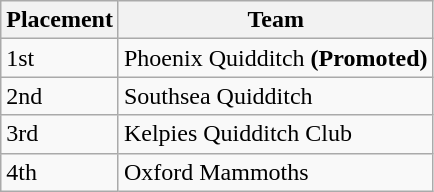<table class="wikitable">
<tr>
<th>Placement</th>
<th>Team</th>
</tr>
<tr>
<td>1st</td>
<td>Phoenix Quidditch <strong>(Promoted)</strong></td>
</tr>
<tr>
<td>2nd</td>
<td>Southsea Quidditch</td>
</tr>
<tr>
<td>3rd</td>
<td>Kelpies Quidditch Club</td>
</tr>
<tr>
<td>4th</td>
<td>Oxford Mammoths</td>
</tr>
</table>
